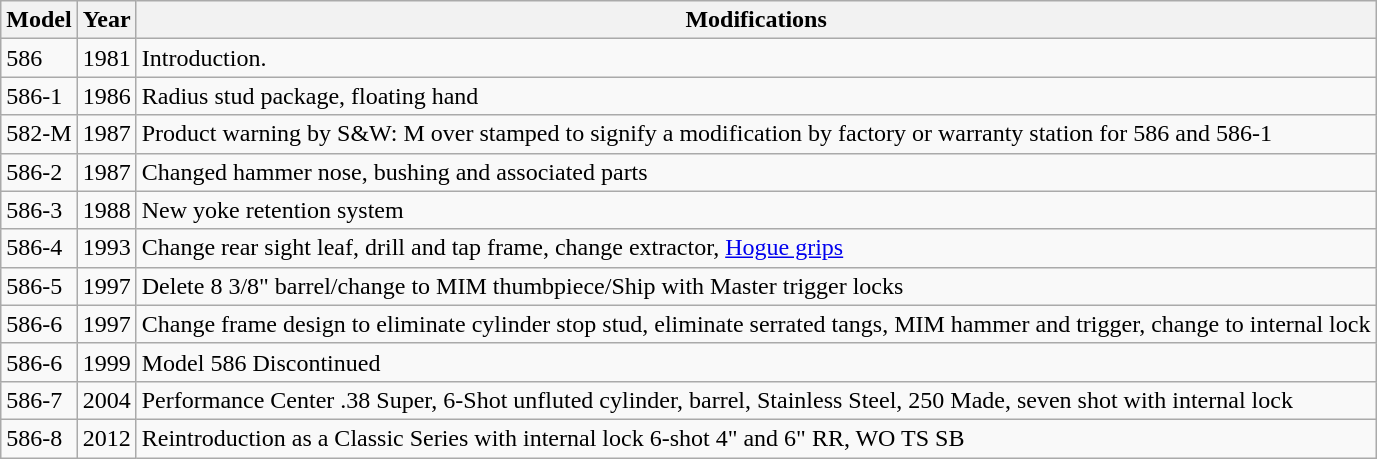<table class="wikitable">
<tr>
<th>Model</th>
<th>Year</th>
<th>Modifications</th>
</tr>
<tr>
<td>586</td>
<td>1981</td>
<td>Introduction.</td>
</tr>
<tr>
<td>586-1</td>
<td>1986</td>
<td>Radius stud package, floating hand</td>
</tr>
<tr>
<td>582-M</td>
<td>1987</td>
<td>Product warning by S&W: M over stamped to signify a modification by factory or warranty station for 586 and 586-1</td>
</tr>
<tr>
<td>586-2</td>
<td>1987</td>
<td>Changed hammer nose, bushing and associated parts</td>
</tr>
<tr>
<td>586-3</td>
<td>1988</td>
<td>New yoke retention system</td>
</tr>
<tr>
<td>586-4</td>
<td>1993</td>
<td>Change rear sight leaf, drill and tap frame, change extractor, <a href='#'>Hogue grips</a></td>
</tr>
<tr>
<td>586-5</td>
<td>1997</td>
<td>Delete 8 3/8" barrel/change to MIM thumbpiece/Ship with Master trigger locks</td>
</tr>
<tr>
<td>586-6</td>
<td>1997</td>
<td>Change frame design to eliminate cylinder stop stud, eliminate serrated tangs, MIM hammer and trigger, change to internal lock</td>
</tr>
<tr>
<td>586-6</td>
<td>1999</td>
<td>Model 586 Discontinued</td>
</tr>
<tr>
<td>586-7</td>
<td>2004</td>
<td>Performance Center .38 Super, 6-Shot unfluted cylinder,  barrel, Stainless Steel, 250 Made, seven shot with internal lock</td>
</tr>
<tr>
<td>586-8</td>
<td>2012</td>
<td>Reintroduction as a Classic Series with internal lock 6-shot 4" and 6" RR, WO TS SB</td>
</tr>
</table>
